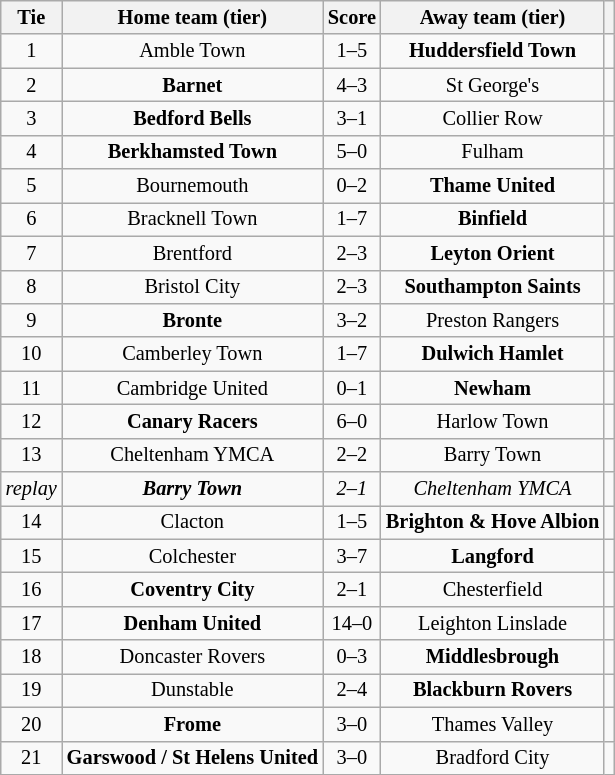<table class="wikitable" style="text-align:center; font-size:85%">
<tr>
<th>Tie</th>
<th>Home team (tier)</th>
<th>Score</th>
<th>Away team (tier)</th>
<th></th>
</tr>
<tr>
<td align="center">1</td>
<td>Amble Town</td>
<td align="center">1–5</td>
<td><strong>Huddersfield Town</strong></td>
<td></td>
</tr>
<tr>
<td align="center">2</td>
<td><strong>Barnet</strong></td>
<td align="center">4–3</td>
<td>St George's</td>
<td></td>
</tr>
<tr>
<td align="center">3</td>
<td><strong>Bedford Bells</strong></td>
<td align="center">3–1</td>
<td>Collier Row</td>
<td></td>
</tr>
<tr>
<td align="center">4</td>
<td><strong>Berkhamsted Town</strong></td>
<td align="center">5–0</td>
<td>Fulham</td>
<td></td>
</tr>
<tr>
<td align="center">5</td>
<td>Bournemouth</td>
<td align="center">0–2</td>
<td><strong>Thame United</strong></td>
<td></td>
</tr>
<tr>
<td align="center">6</td>
<td>Bracknell Town</td>
<td align="center">1–7</td>
<td><strong>Binfield</strong></td>
<td></td>
</tr>
<tr>
<td align="center">7</td>
<td>Brentford</td>
<td align="center">2–3</td>
<td><strong>Leyton Orient</strong></td>
<td></td>
</tr>
<tr>
<td align="center">8</td>
<td>Bristol City</td>
<td align="center">2–3</td>
<td><strong>Southampton Saints</strong></td>
<td></td>
</tr>
<tr>
<td align="center">9</td>
<td><strong>Bronte</strong></td>
<td align="center">3–2</td>
<td>Preston Rangers</td>
<td></td>
</tr>
<tr>
<td align="center">10</td>
<td>Camberley Town</td>
<td align="center">1–7</td>
<td><strong>Dulwich Hamlet</strong></td>
<td></td>
</tr>
<tr>
<td align="center">11</td>
<td>Cambridge United</td>
<td align="center">0–1</td>
<td><strong>Newham</strong></td>
<td></td>
</tr>
<tr>
<td align="center">12</td>
<td><strong>Canary Racers</strong></td>
<td align="center">6–0</td>
<td>Harlow Town</td>
<td></td>
</tr>
<tr>
<td align="center">13</td>
<td>Cheltenham YMCA</td>
<td align="center">2–2 </td>
<td>Barry Town</td>
<td></td>
</tr>
<tr>
<td align="center"><em>replay</em></td>
<td><strong><em>Barry Town</em></strong></td>
<td align="center"><em>2–1</em></td>
<td><em>Cheltenham YMCA</em></td>
<td></td>
</tr>
<tr>
<td align="center">14</td>
<td>Clacton</td>
<td align="center">1–5</td>
<td><strong>Brighton & Hove Albion</strong></td>
<td></td>
</tr>
<tr>
<td align="center">15</td>
<td>Colchester</td>
<td align="center">3–7</td>
<td><strong>Langford</strong></td>
<td></td>
</tr>
<tr>
<td align="center">16</td>
<td><strong>Coventry City</strong></td>
<td align="center">2–1</td>
<td>Chesterfield</td>
<td></td>
</tr>
<tr>
<td align="center">17</td>
<td><strong>Denham United</strong></td>
<td align="center">14–0</td>
<td>Leighton Linslade</td>
<td></td>
</tr>
<tr>
<td align="center">18</td>
<td>Doncaster Rovers</td>
<td align="center">0–3</td>
<td><strong>Middlesbrough</strong></td>
<td></td>
</tr>
<tr>
<td align="center">19</td>
<td>Dunstable</td>
<td align="center">2–4</td>
<td><strong>Blackburn Rovers</strong></td>
<td></td>
</tr>
<tr>
<td align="center">20</td>
<td><strong>Frome</strong></td>
<td align="center">3–0 </td>
<td>Thames Valley</td>
<td></td>
</tr>
<tr>
<td align="center">21</td>
<td><strong>Garswood / St Helens United</strong></td>
<td align="center">3–0</td>
<td>Bradford City</td>
<td></td>
</tr>
</table>
